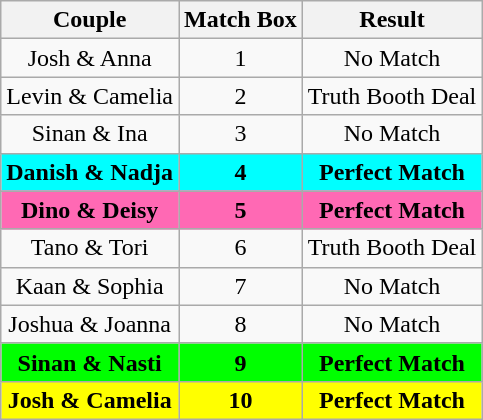<table class="wikitable" style="text-align:center;">
<tr valign="bottom">
<th>Couple</th>
<th>Match Box</th>
<th>Result</th>
</tr>
<tr valign="top">
<td>Josh & Anna</td>
<td>1</td>
<td>No Match</td>
</tr>
<tr>
<td>Levin & Camelia</td>
<td>2</td>
<td>Truth Booth Deal</td>
</tr>
<tr>
<td>Sinan & Ina</td>
<td>3</td>
<td>No Match</td>
</tr>
<tr>
<td style="background:aqua"><strong>Danish & Nadja</strong></td>
<td style="background:aqua"><strong>4</strong></td>
<td style="background:aqua"><strong>Perfect Match</strong></td>
</tr>
<tr>
<td style="background:hotpink"><strong>Dino & Deisy</strong></td>
<td style="background:hotpink"><strong>5</strong></td>
<td style="background:hotpink"><strong>Perfect Match</strong></td>
</tr>
<tr>
<td>Tano & Tori</td>
<td>6</td>
<td>Truth Booth Deal</td>
</tr>
<tr>
<td>Kaan & Sophia</td>
<td>7</td>
<td>No Match</td>
</tr>
<tr>
<td>Joshua & Joanna</td>
<td>8</td>
<td>No Match</td>
</tr>
<tr>
<td style="background:lime"><strong>Sinan & Nasti</strong></td>
<td style="background:lime"><strong>9</strong></td>
<td style="background:lime"><strong>Perfect Match</strong></td>
</tr>
<tr>
<td style="background:yellow"><strong>Josh & Camelia</strong></td>
<td style="background:yellow"><strong>10</strong></td>
<td style="background:yellow"><strong>Perfect Match</strong></td>
</tr>
</table>
